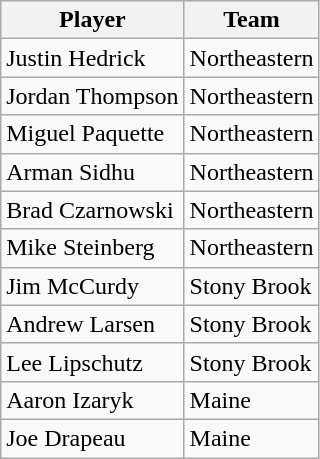<table class=wikitable>
<tr>
<th>Player</th>
<th>Team</th>
</tr>
<tr>
<td>Justin Hedrick</td>
<td>Northeastern</td>
</tr>
<tr>
<td>Jordan Thompson</td>
<td>Northeastern</td>
</tr>
<tr>
<td>Miguel Paquette</td>
<td>Northeastern</td>
</tr>
<tr>
<td>Arman Sidhu</td>
<td>Northeastern</td>
</tr>
<tr>
<td>Brad Czarnowski</td>
<td>Northeastern</td>
</tr>
<tr>
<td>Mike Steinberg</td>
<td>Northeastern</td>
</tr>
<tr>
<td>Jim McCurdy</td>
<td>Stony Brook</td>
</tr>
<tr>
<td>Andrew Larsen</td>
<td>Stony Brook</td>
</tr>
<tr>
<td>Lee Lipschutz</td>
<td>Stony Brook</td>
</tr>
<tr>
<td>Aaron Izaryk</td>
<td>Maine</td>
</tr>
<tr>
<td>Joe Drapeau</td>
<td>Maine</td>
</tr>
</table>
